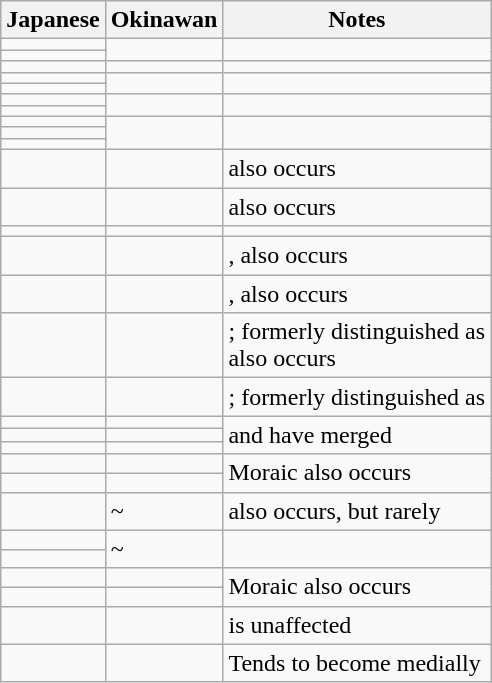<table class="wikitable">
<tr>
<th>Japanese</th>
<th>Okinawan</th>
<th>Notes</th>
</tr>
<tr>
<td></td>
<td rowspan="2"></td>
<td rowspan="2"></td>
</tr>
<tr>
<td></td>
</tr>
<tr>
<td></td>
<td></td>
<td></td>
</tr>
<tr>
<td></td>
<td rowspan="2"></td>
<td rowspan="2"></td>
</tr>
<tr>
<td></td>
</tr>
<tr>
<td></td>
<td rowspan="2"></td>
<td rowspan="2"></td>
</tr>
<tr>
<td></td>
</tr>
<tr>
<td></td>
<td rowspan="3"></td>
<td rowspan="3"></td>
</tr>
<tr>
<td></td>
</tr>
<tr>
<td></td>
</tr>
<tr>
<td></td>
<td></td>
<td> also occurs</td>
</tr>
<tr>
<td></td>
<td></td>
<td> also occurs</td>
</tr>
<tr>
<td></td>
<td></td>
<td></td>
</tr>
<tr>
<td></td>
<td></td>
<td>,  also occurs</td>
</tr>
<tr>
<td></td>
<td></td>
<td>,  also occurs</td>
</tr>
<tr>
<td></td>
<td></td>
<td>; formerly distinguished as <br>  also occurs</td>
</tr>
<tr>
<td></td>
<td></td>
<td>; formerly distinguished as </td>
</tr>
<tr>
<td></td>
<td></td>
<td rowspan="3"> and  have merged</td>
</tr>
<tr>
<td></td>
<td></td>
</tr>
<tr>
<td></td>
<td></td>
</tr>
<tr>
<td></td>
<td></td>
<td rowspan="2">Moraic  also occurs</td>
</tr>
<tr>
<td></td>
<td></td>
</tr>
<tr>
<td></td>
<td> ~ </td>
<td> also occurs, but rarely</td>
</tr>
<tr>
<td></td>
<td rowspan="2"> ~ </td>
<td rowspan="2"></td>
</tr>
<tr>
<td></td>
</tr>
<tr>
<td></td>
<td></td>
<td rowspan="2">Moraic  also occurs</td>
</tr>
<tr>
<td></td>
<td></td>
</tr>
<tr>
<td></td>
<td></td>
<td> is unaffected</td>
</tr>
<tr>
<td></td>
<td></td>
<td>Tends to become  medially</td>
</tr>
</table>
